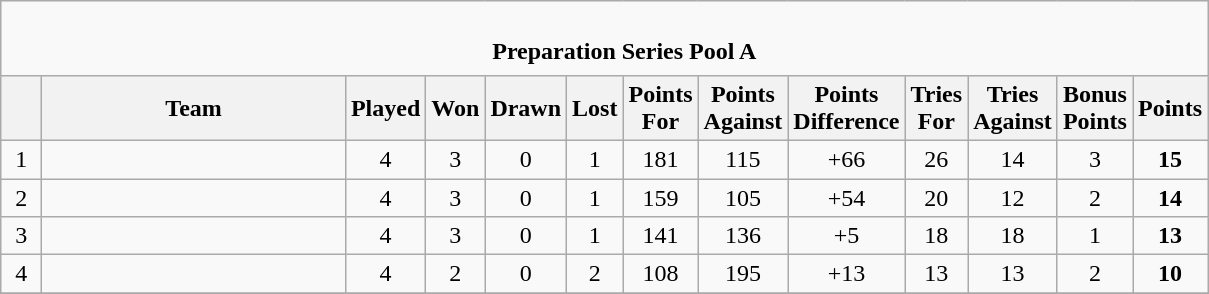<table class="wikitable" style="text-align: center;">
<tr>
<td colspan="14" cellpadding="0" cellspacing="0"><br><table border="0" width="100%" cellpadding="0" cellspacing="0">
<tr>
<td width=0% style="border:0px"></td>
<td style="border:0px"><strong>Preparation Series Pool A</strong></td>
</tr>
</table>
</td>
</tr>
<tr>
<th bgcolor="#efefef" width="20"></th>
<th bgcolor="#efefef" width="195">Team</th>
<th bgcolor="#efefef" width="20">Played</th>
<th bgcolor="#efefef" width="20">Won</th>
<th bgcolor="#efefef" width="20">Drawn</th>
<th bgcolor="#efefef" width="20">Lost</th>
<th bgcolor="#efefef" width="20">Points For</th>
<th bgcolor="#efefef" width="20">Points Against</th>
<th bgcolor="#efefef" width="20">Points Difference</th>
<th bgcolor="#efefef" width="20">Tries For</th>
<th bgcolor="#efefef" width="20">Tries Against</th>
<th bgcolor="#efefef" width="20">Bonus Points</th>
<th bgcolor="#efefef" width="20">Points<br></th>
</tr>
<tr align=center>
<td>1</td>
<td align=left></td>
<td>4</td>
<td>3</td>
<td>0</td>
<td>1</td>
<td>181</td>
<td>115</td>
<td>+66</td>
<td>26</td>
<td>14</td>
<td>3</td>
<td><strong>15</strong></td>
</tr>
<tr align=center>
<td>2</td>
<td align=left></td>
<td>4</td>
<td>3</td>
<td>0</td>
<td>1</td>
<td>159</td>
<td>105</td>
<td>+54</td>
<td>20</td>
<td>12</td>
<td>2</td>
<td><strong>14</strong></td>
</tr>
<tr align=center>
<td>3</td>
<td align=left></td>
<td>4</td>
<td>3</td>
<td>0</td>
<td>1</td>
<td>141</td>
<td>136</td>
<td>+5</td>
<td>18</td>
<td>18</td>
<td>1</td>
<td><strong>13</strong></td>
</tr>
<tr align=center>
<td>4</td>
<td align=left></td>
<td>4</td>
<td>2</td>
<td>0</td>
<td>2</td>
<td>108</td>
<td>195</td>
<td>+13</td>
<td>13</td>
<td>13</td>
<td>2</td>
<td><strong>10</strong></td>
</tr>
<tr align=center>
</tr>
</table>
